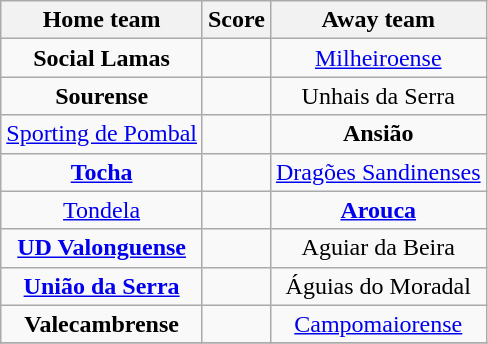<table class="wikitable" style="text-align: center">
<tr>
<th>Home team</th>
<th>Score</th>
<th>Away team</th>
</tr>
<tr>
<td><strong>Social Lamas</strong> </td>
<td></td>
<td><a href='#'>Milheiroense</a> </td>
</tr>
<tr>
<td><strong>Sourense</strong> </td>
<td></td>
<td>Unhais da Serra </td>
</tr>
<tr>
<td><a href='#'>Sporting de Pombal</a> </td>
<td></td>
<td><strong>Ansião</strong> </td>
</tr>
<tr>
<td><strong><a href='#'>Tocha</a></strong> </td>
<td></td>
<td><a href='#'>Dragões Sandinenses</a> </td>
</tr>
<tr>
<td><a href='#'>Tondela</a> </td>
<td></td>
<td><strong><a href='#'>Arouca</a></strong> </td>
</tr>
<tr>
<td><strong><a href='#'>UD Valonguense</a></strong> </td>
<td></td>
<td>Aguiar da Beira </td>
</tr>
<tr>
<td><strong><a href='#'>União da Serra</a></strong> </td>
<td></td>
<td>Águias do Moradal </td>
</tr>
<tr>
<td><strong>Valecambrense</strong> </td>
<td></td>
<td><a href='#'>Campomaiorense</a> </td>
</tr>
<tr>
</tr>
</table>
